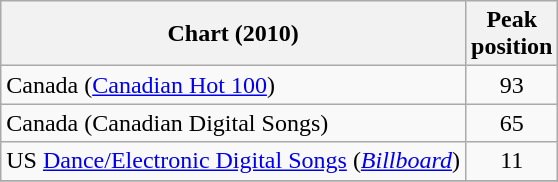<table class="wikitable sortable">
<tr>
<th align="left">Chart (2010)</th>
<th align="left">Peak<br>position</th>
</tr>
<tr>
<td align="left">Canada (<a href='#'>Canadian Hot 100</a>)</td>
<td style="text-align:center;">93</td>
</tr>
<tr>
<td align="left">Canada (Canadian Digital Songs)</td>
<td style="text-align:center;">65</td>
</tr>
<tr>
<td align="left">US <a href='#'>Dance/Electronic Digital Songs</a> (<em><a href='#'>Billboard</a></em>)</td>
<td style="text-align:center;">11</td>
</tr>
<tr>
</tr>
</table>
